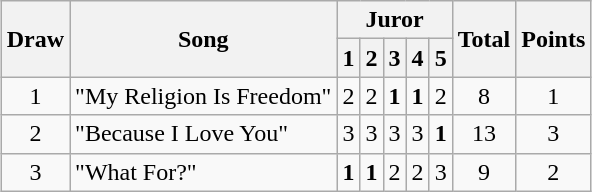<table class="wikitable collapsible" style="margin: 1em auto 1em auto; text-align:center;">
<tr>
<th rowspan="2">Draw</th>
<th rowspan="2">Song</th>
<th colspan="5">Juror</th>
<th rowspan="2">Total</th>
<th rowspan="2">Points</th>
</tr>
<tr>
<th>1</th>
<th>2</th>
<th>3</th>
<th>4</th>
<th>5</th>
</tr>
<tr>
<td>1</td>
<td align="left">"My Religion Is Freedom"</td>
<td>2</td>
<td>2</td>
<td><strong>1</strong></td>
<td><strong>1</strong></td>
<td>2</td>
<td>8</td>
<td>1</td>
</tr>
<tr>
<td>2</td>
<td align="left">"Because I Love You"</td>
<td>3</td>
<td>3</td>
<td>3</td>
<td>3</td>
<td><strong>1</strong></td>
<td>13</td>
<td>3</td>
</tr>
<tr>
<td>3</td>
<td align="left">"What For?"</td>
<td><strong>1</strong></td>
<td><strong>1</strong></td>
<td>2</td>
<td>2</td>
<td>3</td>
<td>9</td>
<td>2</td>
</tr>
</table>
